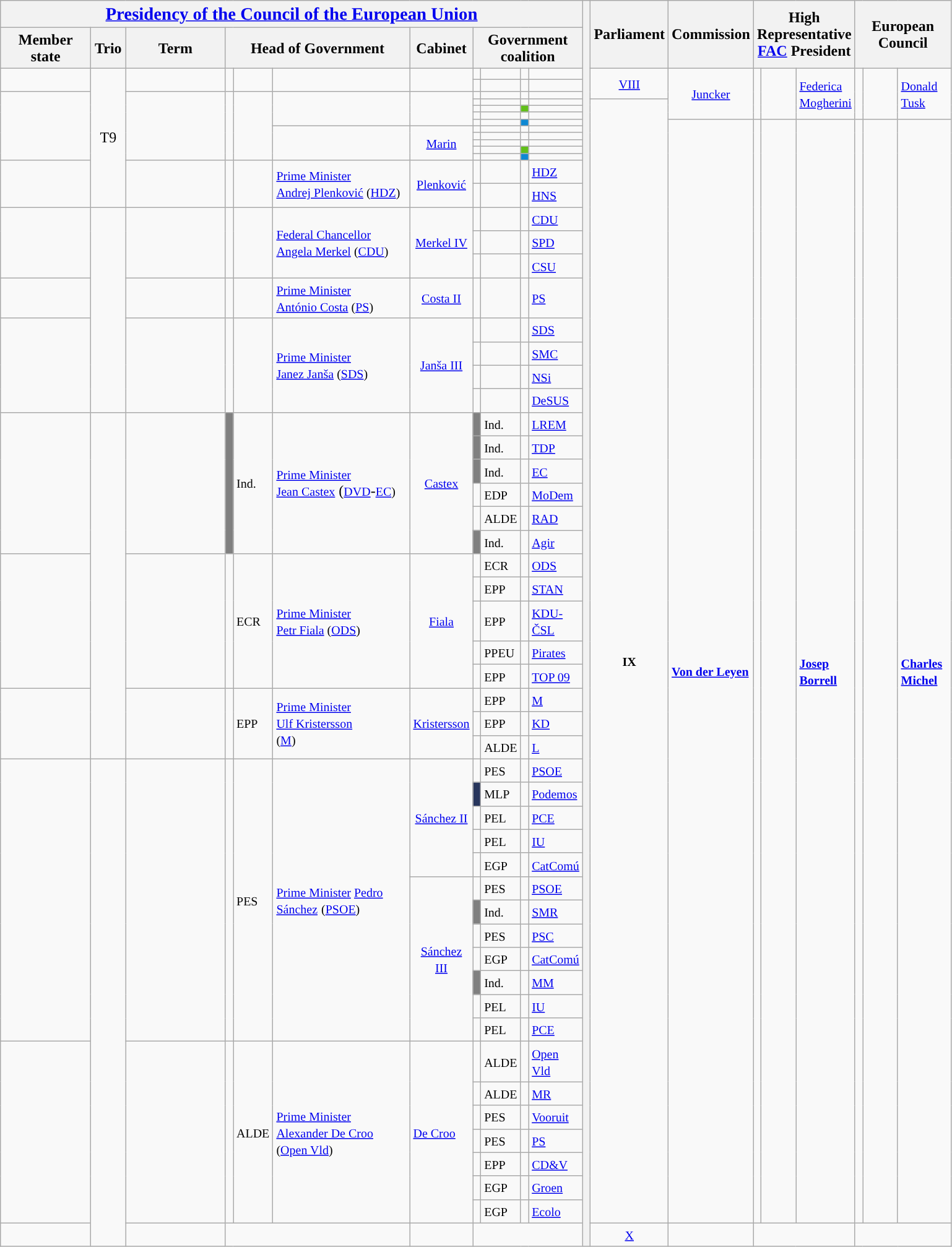<table class="wikitable">
<tr>
<th colspan="11" align="center"><strong><big><a href='#'>Presidency of the Council of the European Union</a></big></strong></th>
<th rowspan="58" style="width:1px;"></th>
<th rowspan="2" style="width:50px;">Parliament</th>
<th rowspan="2" style="width:60px;">Commission</th>
<th colspan="3" rowspan="2">High Representative<br><a href='#'>FAC</a> President</th>
<th colspan="3" rowspan="2">European Council</th>
</tr>
<tr>
<th style="width:80px;"><strong>Member state</strong></th>
<th style="width:30px;">Trio</th>
<th style="width:100px;"><strong>Term</strong></th>
<th colspan=3><strong>Head of Government</strong></th>
<th style="width:50px;">Cabinet</th>
<th colspan=4>Government coalition</th>
</tr>
<tr>
<td rowspan=2 style="width:90px;"></td>
<td rowspan="14" align="center" style="width:30px;">T9</td>
<td rowspan=2 style="width:90px;"></td>
<td rowspan=2 style="width:1px; background-color: "></td>
<td rowspan=2 style="width:30px"></td>
<td rowspan=2 style="width:140px"><br></td>
<td rowspan="2" style="width:50px" align="center"></td>
<td style="width:1px; background-color: "></td>
<td style="width:30px"></td>
<td style="width:1px; background-color: "></td>
<td style="width:30px"></td>
<td rowspan="3" align="center" style="width:50px;"><a href='#'><small>VIII</small></a></td>
<td rowspan="6" align="center" style="width:60px;"><a href='#'><small>Juncker</small></a></td>
<td rowspan="6" style="width:1px; background-color:"></td>
<td rowspan="6" style="width:30px;"></td>
<td rowspan="6" style="width:50px;"><a href='#'><small>Federica Mogherini</small></a></td>
<td rowspan="6" style="width:1px; background-color:"></td>
<td rowspan="6" style="width:30px;"></td>
<td rowspan="6" style="width:50px;"><small><a href='#'>Donald Tusk</a></small></td>
</tr>
<tr>
<td style="width:1px; background-color:"></td>
<td style="width:30px"></td>
<td style="width:1px; background-color: "></td>
<td style="width:30px"></td>
</tr>
<tr>
<td rowspan="10" style="width:90px;"></td>
<td rowspan="10" style="width:90px;"></td>
<td rowspan="10" style="width:1px; background-color: "></td>
<td rowspan="10" style="width:30px"></td>
<td rowspan="5" style="width:100px"><br></td>
<td rowspan="5" align="center" style="width:50px;"></td>
<td style="width:1px; background-color: "></td>
<td style="width:30px"></td>
<td style="width:1px; background-color: "></td>
<td style="width:30px"></td>
</tr>
<tr>
<td style="width:1px; background-color: "></td>
<td style="width:30px"></td>
<td style="width:1px; background-color: "></td>
<td style="width:30px"></td>
<td rowspan="52" align="center" style="width:50px;"><strong><small>IX</small></strong></td>
</tr>
<tr>
<td style="width:1px; background-color: "></td>
<td style="width:30px"></td>
<td style="width:1px; background-color: #61BF1A"></td>
<td style="width:30px"></td>
</tr>
<tr>
<td style="width:1px; background-color: "></td>
<td style="width:30px"></td>
<td style="width:1px; background-color: "></td>
<td style="width:30px"></td>
</tr>
<tr>
<td style="width:1px; background-color: "></td>
<td style="width:30px;"></td>
<td style="width:1px; background-color: #0E88D3"></td>
<td style="width:30px;"></td>
<td rowspan="49"><a href='#'><small><strong>Von der Leyen</strong></small></a></td>
<td rowspan="49" style="width:1px; background-color: "></td>
<td rowspan="49"></td>
<td rowspan="49"><a href='#'><small><strong>Josep Borrell</strong></small></a></td>
<td rowspan="49" style="width:1px; background-color: "></td>
<td rowspan="49" style="width:30px;"></td>
<td rowspan="49"><a href='#'><small><strong>Charles Michel</strong></small></a></td>
</tr>
<tr>
<td rowspan="5"><br></td>
<td rowspan="5" align="center" style="width:50px;"><small><a href='#'>Marin</a></small></td>
<td style="width:1px; background-color: "></td>
<td style="width:30px;"></td>
<td style="width:1px; background-color: "></td>
<td style="width:30px;"></td>
</tr>
<tr>
<td style="width:1px; background-color: "></td>
<td style="width:30px;"></td>
<td style="width:1px; background-color: "></td>
<td style="width:30px;"></td>
</tr>
<tr>
<td style="width:1px; background-color: "></td>
<td style="width:30px;"></td>
<td style="width:1px; background-color: "></td>
<td></td>
</tr>
<tr>
<td style="width:1px; background-color: "></td>
<td style="width:30px;"></td>
<td style="width:1px; background-color: #61BF1A"></td>
<td style="width:30px;"></td>
</tr>
<tr>
<td style="width:1px; background-color: "></td>
<td style="width:30px;"></td>
<td style="width:1px; background-color: #0E88D3"></td>
<td style="width:30px;"></td>
</tr>
<tr>
<td rowspan="2" style="width:90px;"></td>
<td rowspan="2" style="width:90px;"></td>
<td rowspan="2" style="background-color:"></td>
<td rowspan="2" style="width:30px;"></td>
<td rowspan="2"><a href='#'><small>Prime Minister</small></a><br><small><a href='#'>Andrej Plenković</a> (<a href='#'>HDZ</a>)</small></td>
<td rowspan="2" align="center" style="width:50px;"><a href='#'><small>Plenković</small></a></td>
<td style="background-color:"></td>
<td style="width:30px;"></td>
<td style="width:1px; background-color: "></td>
<td style="width:30px;"><a href='#'><small>HDZ</small></a></td>
</tr>
<tr>
<td style="width:1px; background-color: "></td>
<td style="width:30px;"></td>
<td style="width:1px; background-color: "></td>
<td><a href='#'><small>HNS</small></a></td>
</tr>
<tr>
<td rowspan="3" style="width:90px;"></td>
<td rowspan="8" align="center" style="width:30px;"></td>
<td rowspan="3" style="width:90px;"></td>
<td rowspan="3" style="background-color:"></td>
<td rowspan="3" style="width:30px;"></td>
<td rowspan="3"><small><a href='#'>Federal Chancellor</a></small><br><small><a href='#'>Angela Merkel</a> (<a href='#'>CDU</a>)</small></td>
<td rowspan="3" align="center" style="width:50px;"><small><a href='#'>Merkel IV</a></small></td>
<td style="width:1px; background-color:"></td>
<td style="width:30px;"></td>
<td style="width:1px; background-color: "></td>
<td style="width:30px;"><small><a href='#'>CDU</a></small></td>
</tr>
<tr>
<td style="width:1px; background-color: "></td>
<td style="width:30px;"></td>
<td style="width:1px; background-color: "></td>
<td style="width:30px;"><small><a href='#'>SPD</a></small></td>
</tr>
<tr>
<td style="background-color:"></td>
<td style="width:30px;"></td>
<td style="width:1px; background-color: "></td>
<td style="width:30px;"><small><a href='#'>CSU</a></small></td>
</tr>
<tr>
<td style="width:90px;"></td>
<td style="width:90px;"></td>
<td style="background-color: "></td>
<td style="width:30px;"></td>
<td><small><a href='#'>Prime Minister</a></small><br><small><a href='#'>António Costa</a> (<a href='#'>PS</a>)</small></td>
<td align="center" style="width:50px;"><small><a href='#'>Costa II</a></small></td>
<td style="width:1px; background-color: "></td>
<td style="width:30px;"></td>
<td style="width:1px; background-color: "></td>
<td style="width:30px;"><small><a href='#'>PS</a></small></td>
</tr>
<tr>
<td rowspan="4" style="width:90px;"></td>
<td rowspan="4" style="width:90px;"></td>
<td rowspan="4" style="background-color:"></td>
<td rowspan="4" style="width:30px;"></td>
<td rowspan="4" ><small><a href='#'>Prime Minister</a></small><br><small><a href='#'>Janez Janša</a> (<a href='#'>SDS</a>)</small></td>
<td rowspan="4" align="center" style="width:50px;"><small><a href='#'>Janša III</a></small></td>
<td style="width:1px; background-color: "></td>
<td style="width:30px;"></td>
<td style="width:1px; background-color: "></td>
<td style="width:30px;"><small><a href='#'>SDS</a></small></td>
</tr>
<tr>
<td style="width:1px; background-color: "></td>
<td style="width:30px;"></td>
<td style="width:1px; background-color: "></td>
<td style="width:30px;"><small><a href='#'>SMC</a></small></td>
</tr>
<tr>
<td style="width:1px; background-color: "></td>
<td style="width:30px;"></td>
<td style="width:1px; background-color: "></td>
<td style="width:30px;"><small><a href='#'>NSi</a></small></td>
</tr>
<tr>
<td style="width:1px; background-color: "></td>
<td style="width:30px;"></td>
<td style="width:1px; background-color: "></td>
<td style="width:30px;"><small><a href='#'>DeSUS</a></small></td>
</tr>
<tr>
<td rowspan="6" style="width:90px;"></td>
<td rowspan="14" align="center" style="width:30px;"></td>
<td rowspan="6" style="width:90px;"></td>
<td rowspan="6" style="width:1px; background-color:#808080"></td>
<td rowspan="6"><small>Ind.</small></td>
<td rowspan="6"><a href='#'><small>Prime Minister</small></a><br><small><a href='#'>Jean Castex</a></small> (<a href='#'><small>DVD</small></a>-<small><a href='#'>EC</a>)</small></td>
<td rowspan="6" align="center"><small><a href='#'>Castex</a></small></td>
<td style="width:1px; background-color:#808080"></td>
<td><small>Ind.</small></td>
<td style="width:1px; background-color: "></td>
<td><small><a href='#'>LREM</a></small></td>
</tr>
<tr>
<td style="width:1px; background-color:#808080"></td>
<td><small>Ind.</small></td>
<td style="width:1px; background-color: "></td>
<td><small><a href='#'>TDP</a></small></td>
</tr>
<tr>
<td style="width:1px; background-color:#808080"></td>
<td><small>Ind.</small></td>
<td style="width:1px; background-color: "></td>
<td><small><a href='#'>EC</a></small></td>
</tr>
<tr>
<td style="width:1px; background-color: "></td>
<td><small>EDP</small></td>
<td style="width:1px; background-color: "></td>
<td><small><a href='#'>MoDem</a></small></td>
</tr>
<tr>
<td style="width:1px; background-color: "></td>
<td><small>ALDE</small></td>
<td style="width:1px; background-color: "></td>
<td><small><a href='#'>RAD</a></small></td>
</tr>
<tr>
<td style="width:1px; background-color:#808080"></td>
<td><small>Ind.</small></td>
<td style="width:1px; background-color: "></td>
<td><a href='#'><small>Agir</small></a></td>
</tr>
<tr>
<td rowspan="5" style="width:90px;"></td>
<td rowspan="5" style="width:90px;"></td>
<td rowspan="5" style="width:1px; background-color: "></td>
<td rowspan="5"><small>ECR</small></td>
<td rowspan="5"><small><a href='#'>Prime Minister</a></small><br><small><a href='#'>Petr Fiala</a> (<a href='#'>ODS</a>)</small></td>
<td rowspan="5" align="center" style="width:50px;"><a href='#'><small>Fiala</small></a></td>
<td style="width:1px; background-color: "></td>
<td><small>ECR</small></td>
<td style="width:1px; background-color: "></td>
<td><small><a href='#'>ODS</a></small></td>
</tr>
<tr>
<td style="width:1px; background-color: "></td>
<td><small>EPP</small></td>
<td style="width:1px; background-color: "></td>
<td><small><a href='#'>STAN</a></small></td>
</tr>
<tr>
<td style="width:1px; background-color: "></td>
<td><small>EPP</small></td>
<td style="width:1px; background-color: "></td>
<td><small><a href='#'>KDU-ČSL</a></small></td>
</tr>
<tr>
<td style="width:1px; background-color: "></td>
<td><small>PPEU</small></td>
<td style="width:1px; background-color: "></td>
<td><small><a href='#'>Pirates</a></small></td>
</tr>
<tr>
<td style="width:1px; background-color: "></td>
<td><small>EPP</small></td>
<td style="width:1px; background-color: "></td>
<td><small><a href='#'>TOP 09</a></small></td>
</tr>
<tr>
<td rowspan="3" style="width:90px;"></td>
<td rowspan="3" style="width:90px;"></td>
<td rowspan="3" style="width:1px; background-color: "></td>
<td rowspan="3"><small>EPP</small></td>
<td rowspan="3"><small><a href='#'>Prime Minister</a></small><br><small><a href='#'>Ulf Kristersson</a><br>(<a href='#'>M</a>)</small></td>
<td rowspan="3"><small><a href='#'>Kristersson</a></small></td>
<td style="width:1px; background-color: "></td>
<td><small>EPP</small></td>
<td style="width:1px; background-color: "></td>
<td><small><a href='#'>M</a></small></td>
</tr>
<tr>
<td style="width:1px; background-color: "></td>
<td><small>EPP</small></td>
<td style="width:1px; background-color: "></td>
<td><small><a href='#'>KD</a></small></td>
</tr>
<tr>
<td style="width:1px; background-color: "></td>
<td><small>ALDE</small></td>
<td style="width:1px; background-color: "></td>
<td><small><a href='#'>L</a></small></td>
</tr>
<tr>
<td rowspan="12" style="width:90px;"></td>
<td rowspan="21" align="center" style="width:30px;"></td>
<td rowspan="12" style="width:90px;"></td>
<td rowspan="12" style="background-color: "></td>
<td rowspan="12"><small>PES</small></td>
<td rowspan="12"><small><a href='#'>Prime Minister</a> </small><a href='#'><small>Pedro Sánchez</small></a> <small>(<a href='#'>PSOE</a>)</small></td>
<td rowspan="5" align="center"><small><a href='#'>Sánchez II</a></small></td>
<td style="width:1px; background-color: "></td>
<td><small>PES</small></td>
<td style="width:1px; background-color: "></td>
<td><small><a href='#'>PSOE</a></small></td>
</tr>
<tr>
<td style="width:1px; background-color: #27355c"></td>
<td><small>MLP</small></td>
<td style="width:1px; background-color: "></td>
<td><small><a href='#'>Podemos</a></small></td>
</tr>
<tr>
<td style="width:1px; background-color: "></td>
<td><small>PEL</small></td>
<td style="width:1px; background-color: "></td>
<td><small><a href='#'>PCE</a></small></td>
</tr>
<tr>
<td style="width:1px; background-color: "></td>
<td><small>PEL</small></td>
<td style="width:1px; background-color: "></td>
<td><small><a href='#'>IU</a></small></td>
</tr>
<tr>
<td style="width:1px; background-color: "></td>
<td><small>EGP</small></td>
<td style="width:1px; background-color: "></td>
<td><small><a href='#'>CatComú</a></small></td>
</tr>
<tr>
<td rowspan="7" align="center"><small><a href='#'>Sánchez III</a></small></td>
<td style="width:1px; background-color: "></td>
<td><small>PES</small></td>
<td style="width:1px; background-color: "></td>
<td><small><a href='#'>PSOE</a></small></td>
</tr>
<tr>
<td style="width:1px; background-color:#808080"></td>
<td><small>Ind.</small></td>
<td style="width:1px; background-color: "></td>
<td><small><a href='#'>SMR</a></small></td>
</tr>
<tr>
<td style="width:1px; background-color: "></td>
<td><small>PES</small></td>
<td style="width:1px; background-color: "></td>
<td><small><a href='#'>PSC</a></small></td>
</tr>
<tr>
<td style="width:1px; background-color: "></td>
<td><small>EGP</small></td>
<td style="width:1px; background-color: "></td>
<td><small><a href='#'>CatComú</a></small></td>
</tr>
<tr>
<td style="width:1px; background-color: #808080"></td>
<td><small>Ind.</small></td>
<td style="width:1px; background-color: "></td>
<td><small><a href='#'>MM</a></small></td>
</tr>
<tr>
<td style="width:1px; background-color: "></td>
<td><small>PEL</small></td>
<td style="width:1px; background-color: "></td>
<td><small><a href='#'>IU</a></small></td>
</tr>
<tr>
<td style="width:1px; background-color: "></td>
<td><small>PEL</small></td>
<td style="width:1px; background-color: "></td>
<td><small><a href='#'>PCE</a></small></td>
</tr>
<tr>
<td rowspan="7" style="width:90px;"></td>
<td rowspan="7" style="width:90px;"></td>
<td rowspan="7" style="width:1px; background-color: "></td>
<td rowspan="7"><small>ALDE</small></td>
<td rowspan="7"><small><a href='#'>Prime Minister</a></small><br><small><a href='#'>Alexander De Croo</a><br>(<a href='#'>Open Vld</a>)</small></td>
<td rowspan="7"><small><a href='#'>De Croo</a></small></td>
<td style="width:1px; background-color: "></td>
<td><small>ALDE</small></td>
<td style="width:1px; background-color: "></td>
<td><small><a href='#'>Open Vld</a></small></td>
</tr>
<tr>
<td style="width:1px; background-color: "></td>
<td><small>ALDE</small></td>
<td style="width:1px; background-color: "></td>
<td><small><a href='#'>MR</a></small></td>
</tr>
<tr>
<td style="width:1px; background-color: "></td>
<td><small>PES</small></td>
<td style="width:1px; background-color: "></td>
<td><small><a href='#'>Vooruit</a></small></td>
</tr>
<tr>
<td style="width:1px; background-color: "></td>
<td><small>PES</small></td>
<td style="width:1px; background-color: "></td>
<td><small><a href='#'>PS</a></small></td>
</tr>
<tr>
<td style="width:1px; background-color: "></td>
<td><small>EPP</small></td>
<td style="width:1px; background-color: "></td>
<td><small><a href='#'>CD&V</a></small></td>
</tr>
<tr>
<td style="width:1px; background-color: "></td>
<td><small>EGP</small></td>
<td style="width:1px; background-color: "></td>
<td><small><a href='#'>Groen</a></small></td>
</tr>
<tr>
<td style="width:1px; background-color: "></td>
<td><small>EGP</small></td>
<td style="width:1px; background-color: "></td>
<td><small><a href='#'>Ecolo</a></small></td>
</tr>
<tr>
<td style="width:90px;"></td>
<td style="width:90px;"></td>
<td colspan="3"></td>
<td></td>
<td colspan="4"></td>
<td rowspan="23" align="center" style="width:50px;"><small><a href='#'>X</a></small></td>
<td></td>
<td colspan="3"></td>
<td colspan="3"></td>
</tr>
</table>
